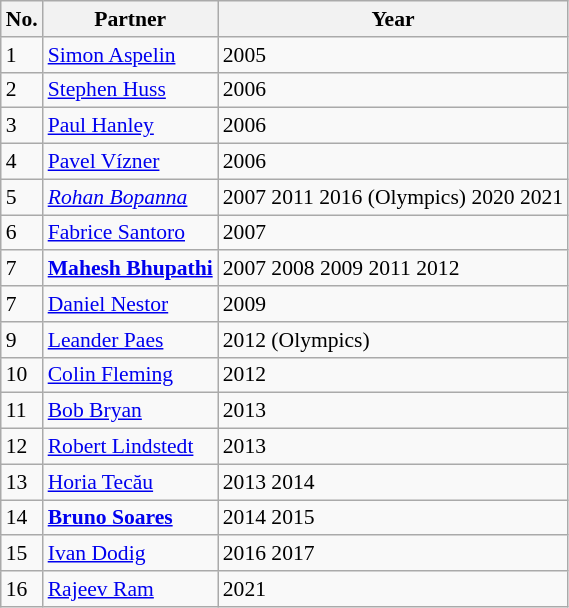<table class=wikitable style=font-size:90%>
<tr>
<th>No.</th>
<th>Partner</th>
<th>Year</th>
</tr>
<tr>
<td>1</td>
<td> <a href='#'>Simon Aspelin</a></td>
<td>2005</td>
</tr>
<tr>
<td>2</td>
<td> <a href='#'>Stephen Huss</a></td>
<td>2006</td>
</tr>
<tr>
<td>3</td>
<td> <a href='#'>Paul Hanley</a></td>
<td>2006</td>
</tr>
<tr>
<td>4</td>
<td> <a href='#'>Pavel Vízner</a></td>
<td>2006</td>
</tr>
<tr>
<td>5</td>
<td> <em><a href='#'>Rohan Bopanna</a></em></td>
<td>2007 2011 2016 (Olympics) 2020 2021</td>
</tr>
<tr>
<td>6</td>
<td> <a href='#'>Fabrice Santoro</a></td>
<td>2007</td>
</tr>
<tr>
<td>7</td>
<td> <strong><a href='#'>Mahesh Bhupathi</a></strong></td>
<td>2007 2008 2009 2011 2012</td>
</tr>
<tr>
<td>7</td>
<td> <a href='#'>Daniel Nestor</a></td>
<td>2009</td>
</tr>
<tr>
<td>9</td>
<td> <a href='#'>Leander Paes</a></td>
<td>2012 (Olympics)</td>
</tr>
<tr>
<td>10</td>
<td> <a href='#'>Colin Fleming</a></td>
<td>2012</td>
</tr>
<tr>
<td>11</td>
<td> <a href='#'>Bob Bryan</a></td>
<td>2013</td>
</tr>
<tr>
<td>12</td>
<td> <a href='#'>Robert Lindstedt</a></td>
<td>2013</td>
</tr>
<tr>
<td>13</td>
<td> <a href='#'>Horia Tecău</a></td>
<td>2013 2014</td>
</tr>
<tr>
<td>14</td>
<td> <strong><a href='#'>Bruno Soares</a></strong></td>
<td>2014 2015</td>
</tr>
<tr>
<td>15</td>
<td> <a href='#'>Ivan Dodig</a></td>
<td>2016 2017</td>
</tr>
<tr>
<td>16</td>
<td> <a href='#'>Rajeev Ram</a></td>
<td>2021</td>
</tr>
</table>
